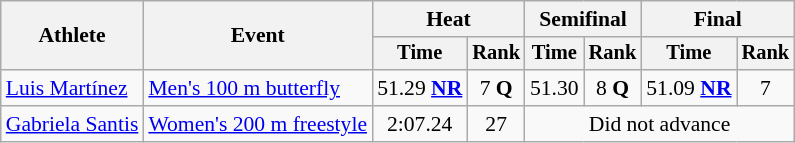<table class=wikitable style="font-size:90%">
<tr>
<th rowspan="2">Athlete</th>
<th rowspan="2">Event</th>
<th colspan="2">Heat</th>
<th colspan="2">Semifinal</th>
<th colspan="2">Final</th>
</tr>
<tr style="font-size:95%">
<th>Time</th>
<th>Rank</th>
<th>Time</th>
<th>Rank</th>
<th>Time</th>
<th>Rank</th>
</tr>
<tr align=center>
<td align=left><a href='#'>Luis Martínez</a></td>
<td align=left><a href='#'>Men's 100 m butterfly</a></td>
<td>51.29 <strong><a href='#'>NR</a></strong></td>
<td>7 <strong>Q</strong></td>
<td>51.30</td>
<td>8 <strong>Q</strong></td>
<td>51.09 <strong><a href='#'>NR</a></strong></td>
<td>7</td>
</tr>
<tr align=center>
<td align=left><a href='#'>Gabriela Santis</a></td>
<td align=left><a href='#'>Women's 200 m freestyle</a></td>
<td>2:07.24</td>
<td>27</td>
<td colspan="4">Did not advance</td>
</tr>
</table>
